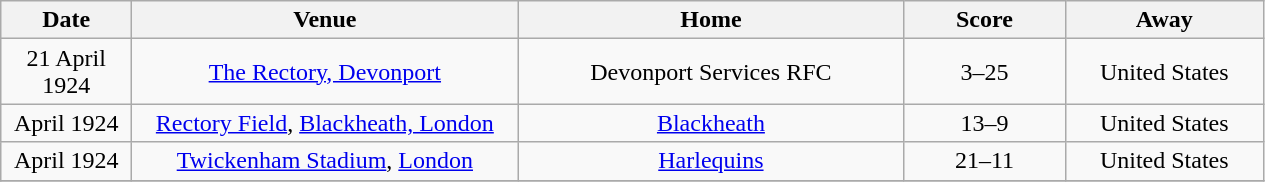<table class="wikitable" style="text-align:center;">
<tr>
<th style="width:80px">Date</th>
<th style="width:250px">Venue</th>
<th style="width:250px">Home</th>
<th style="width:100px">Score</th>
<th style="width:125px">Away</th>
</tr>
<tr>
<td>21 April 1924</td>
<td><a href='#'>The Rectory, Devonport</a></td>
<td>Devonport Services RFC</td>
<td>3–25</td>
<td>United States</td>
</tr>
<tr>
<td>April 1924</td>
<td><a href='#'>Rectory Field</a>, <a href='#'>Blackheath, London</a></td>
<td><a href='#'>Blackheath</a></td>
<td>13–9</td>
<td>United States</td>
</tr>
<tr>
<td>April 1924</td>
<td><a href='#'>Twickenham Stadium</a>, <a href='#'>London</a></td>
<td><a href='#'>Harlequins</a></td>
<td>21–11</td>
<td>United States</td>
</tr>
<tr>
</tr>
</table>
